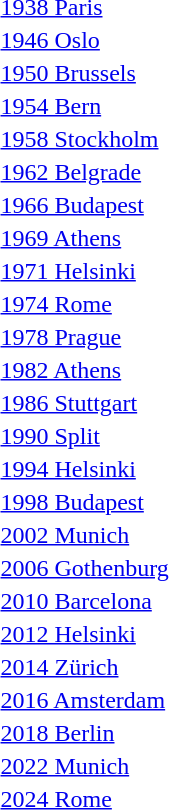<table>
<tr>
<td><a href='#'>1938 Paris</a><br></td>
<td></td>
<td></td>
<td></td>
</tr>
<tr>
<td><a href='#'>1946 Oslo</a><br></td>
<td></td>
<td></td>
<td></td>
</tr>
<tr>
<td><a href='#'>1950 Brussels</a><br></td>
<td></td>
<td></td>
<td></td>
</tr>
<tr>
<td><a href='#'>1954 Bern</a><br></td>
<td></td>
<td></td>
<td></td>
</tr>
<tr>
<td><a href='#'>1958 Stockholm</a><br></td>
<td></td>
<td></td>
<td></td>
</tr>
<tr>
<td><a href='#'>1962 Belgrade</a><br></td>
<td></td>
<td></td>
<td></td>
</tr>
<tr>
<td><a href='#'>1966 Budapest</a><br></td>
<td></td>
<td></td>
<td></td>
</tr>
<tr>
<td><a href='#'>1969 Athens</a><br></td>
<td></td>
<td></td>
<td></td>
</tr>
<tr>
<td><a href='#'>1971 Helsinki</a><br></td>
<td></td>
<td></td>
<td></td>
</tr>
<tr>
<td><a href='#'>1974 Rome</a><br></td>
<td></td>
<td></td>
<td></td>
</tr>
<tr>
<td><a href='#'>1978 Prague</a><br></td>
<td></td>
<td></td>
<td></td>
</tr>
<tr>
<td><a href='#'>1982 Athens</a><br></td>
<td></td>
<td></td>
<td></td>
</tr>
<tr>
<td><a href='#'>1986 Stuttgart</a><br></td>
<td></td>
<td></td>
<td></td>
</tr>
<tr>
<td><a href='#'>1990 Split</a><br></td>
<td></td>
<td></td>
<td></td>
</tr>
<tr>
<td><a href='#'>1994 Helsinki</a><br></td>
<td></td>
<td></td>
<td></td>
</tr>
<tr>
<td><a href='#'>1998 Budapest</a><br></td>
<td></td>
<td></td>
<td></td>
</tr>
<tr>
<td><a href='#'>2002 Munich</a><br></td>
<td></td>
<td></td>
<td></td>
</tr>
<tr>
<td><a href='#'>2006 Gothenburg</a><br></td>
<td></td>
<td></td>
<td></td>
</tr>
<tr>
<td><a href='#'>2010 Barcelona</a><br></td>
<td></td>
<td></td>
<td></td>
</tr>
<tr>
<td><a href='#'>2012 Helsinki</a><br></td>
<td></td>
<td></td>
<td></td>
</tr>
<tr>
<td><a href='#'>2014 Zürich</a><br></td>
<td></td>
<td></td>
<td></td>
</tr>
<tr>
<td><a href='#'>2016 Amsterdam</a><br></td>
<td></td>
<td></td>
<td></td>
</tr>
<tr>
<td><a href='#'>2018 Berlin</a><br></td>
<td></td>
<td></td>
<td></td>
</tr>
<tr>
<td><a href='#'>2022 Munich</a><br></td>
<td></td>
<td></td>
<td></td>
</tr>
<tr>
<td><a href='#'>2024 Rome</a><br></td>
<td></td>
<td></td>
<td></td>
</tr>
</table>
